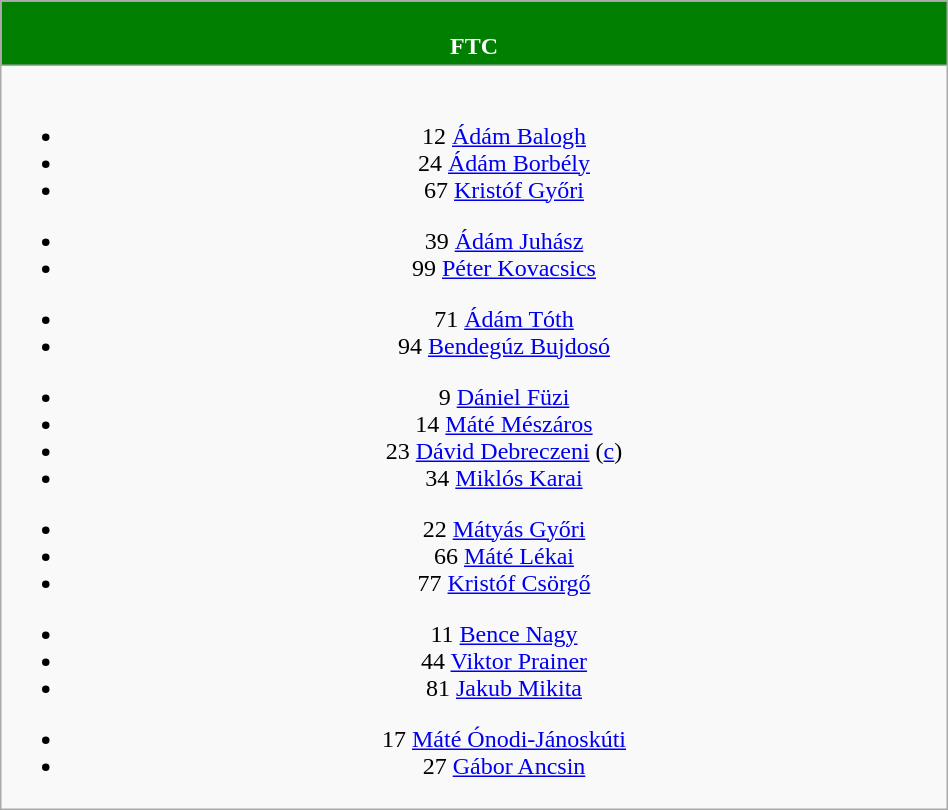<table class="wikitable" style="font-size:100%; text-align:center;" width=50%>
<tr>
<th colspan=5 style="background-color:#007F00;color:white;text-align:center;"><br>FTC</th>
</tr>
<tr>
<td><br>
<ul><li>12  <a href='#'>Ádám Balogh</a></li><li>24  <a href='#'>Ádám Borbély</a></li><li>67  <a href='#'>Kristóf Győri</a></li></ul><ul><li>39  <a href='#'>Ádám Juhász</a></li><li>99  <a href='#'>Péter Kovacsics</a></li></ul><ul><li>71  <a href='#'>Ádám Tóth</a></li><li>94  <a href='#'>Bendegúz Bujdosó</a></li></ul><ul><li>9  <a href='#'>Dániel Füzi</a></li><li>14  <a href='#'>Máté Mészáros</a></li><li>23  <a href='#'>Dávid Debreczeni</a> (<a href='#'>c</a>)</li><li>34  <a href='#'>Miklós Karai</a></li></ul><ul><li>22  <a href='#'>Mátyás Győri</a></li><li>66  <a href='#'>Máté Lékai</a></li><li>77  <a href='#'>Kristóf Csörgő</a></li></ul><ul><li>11  <a href='#'>Bence Nagy</a></li><li>44  <a href='#'>Viktor Prainer</a></li><li>81  <a href='#'>Jakub Mikita</a></li></ul><ul><li>17  <a href='#'>Máté Ónodi-Jánoskúti</a></li><li>27  <a href='#'>Gábor Ancsin</a></li></ul></td>
</tr>
</table>
